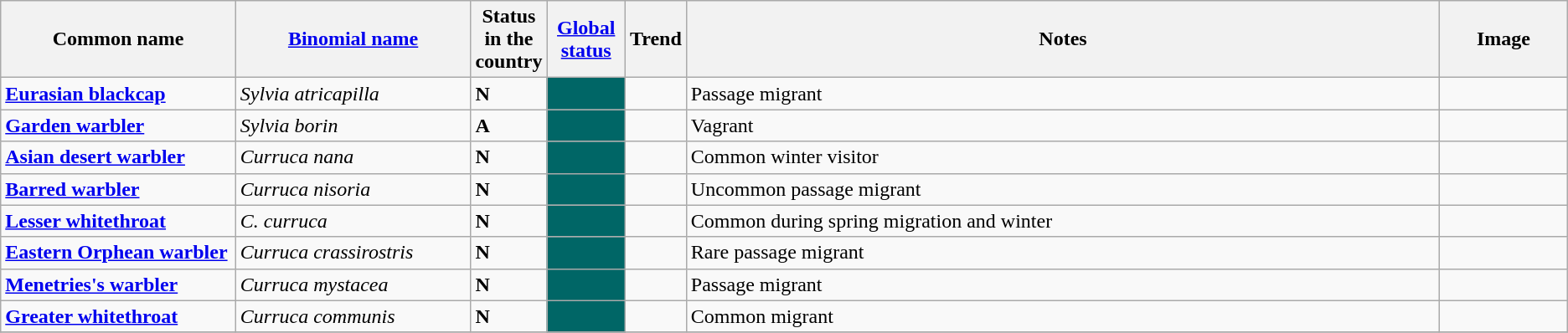<table class="wikitable sortable">
<tr>
<th width="15%">Common name</th>
<th width="15%"><a href='#'>Binomial name</a></th>
<th width="1%">Status in the country</th>
<th width="5%"><a href='#'>Global status</a></th>
<th width="1%">Trend</th>
<th class="unsortable">Notes</th>
<th class="unsortable">Image</th>
</tr>
<tr>
<td><strong><a href='#'>Eurasian blackcap</a></strong></td>
<td><em>Sylvia atricapilla</em></td>
<td><strong>N</strong></td>
<td align=center style="background: #006666"></td>
<td align=center></td>
<td>Passage migrant</td>
<td></td>
</tr>
<tr>
<td><strong><a href='#'>Garden warbler</a></strong></td>
<td><em>Sylvia borin</em></td>
<td><strong>A</strong></td>
<td align=center style="background: #006666"></td>
<td align=center></td>
<td>Vagrant</td>
<td></td>
</tr>
<tr>
<td><strong><a href='#'>Asian desert warbler</a></strong></td>
<td><em>Curruca nana</em></td>
<td><strong>N</strong></td>
<td align=center style="background: #006666"></td>
<td align=center></td>
<td>Common winter visitor</td>
<td></td>
</tr>
<tr>
<td><strong><a href='#'>Barred warbler</a></strong></td>
<td><em>Curruca nisoria</em></td>
<td><strong>N</strong></td>
<td align=center style="background: #006666"></td>
<td align=center></td>
<td>Uncommon passage migrant</td>
<td></td>
</tr>
<tr>
<td><strong><a href='#'>Lesser whitethroat</a></strong></td>
<td><em>C. curruca</em></td>
<td><strong>N</strong></td>
<td align=center style="background: #006666"></td>
<td align=center></td>
<td>Common during spring migration and winter</td>
<td></td>
</tr>
<tr>
<td><strong><a href='#'>Eastern Orphean warbler</a></strong></td>
<td><em>Curruca crassirostris</em></td>
<td><strong>N</strong></td>
<td align=center style="background: #006666"></td>
<td align=center></td>
<td>Rare passage migrant</td>
<td><br></td>
</tr>
<tr>
<td><strong><a href='#'>Menetries's warbler</a></strong></td>
<td><em>Curruca mystacea</em></td>
<td><strong>N</strong></td>
<td align=center style="background: #006666"></td>
<td align=center></td>
<td>Passage migrant</td>
<td></td>
</tr>
<tr>
<td><strong><a href='#'>Greater whitethroat</a></strong></td>
<td><em>Curruca communis</em></td>
<td><strong>N</strong></td>
<td align=center style="background: #006666"></td>
<td align=center></td>
<td>Common migrant</td>
<td></td>
</tr>
<tr>
</tr>
</table>
